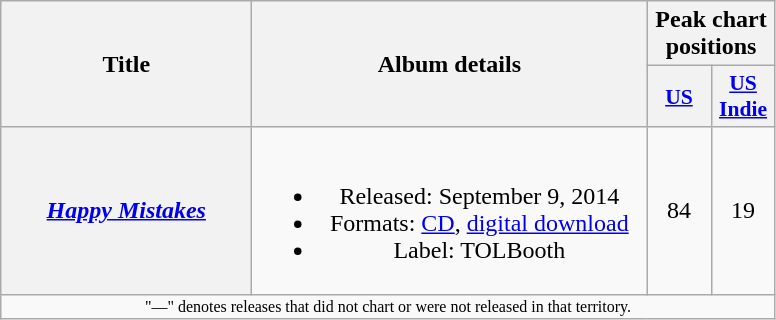<table class="wikitable plainrowheaders" style="text-align:center;">
<tr>
<th scope="col" rowspan="2" style="width:10em;">Title</th>
<th scope="col" rowspan="2" style="width:16em;">Album details</th>
<th scope="col" colspan="2">Peak chart<br>positions</th>
</tr>
<tr>
<th scope="col" style="width:2.5em;font-size:90%;"><a href='#'>US</a><br></th>
<th scope="col" style="width:2.5em;font-size:90%;"><a href='#'>US<br>Indie</a><br></th>
</tr>
<tr>
<th scope="row"><em><a href='#'>Happy Mistakes</a></em></th>
<td><br><ul><li>Released: September 9, 2014</li><li>Formats: <a href='#'>CD</a>, <a href='#'>digital download</a></li><li>Label: TOLBooth</li></ul></td>
<td>84</td>
<td>19</td>
</tr>
<tr>
<td align="center" colspan="15" style="font-size:8pt">"—" denotes releases that did not chart or were not released in that territory.</td>
</tr>
</table>
